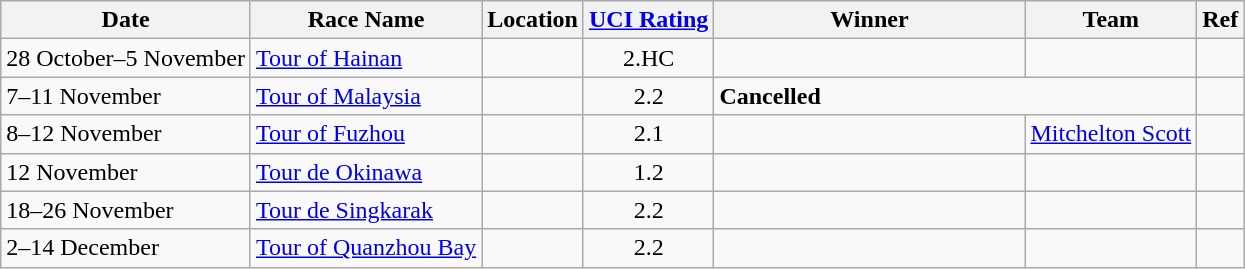<table class="wikitable sortable">
<tr>
<th>Date</th>
<th>Race Name</th>
<th>Location</th>
<th><a href='#'>UCI Rating</a></th>
<th width=200px>Winner</th>
<th>Team</th>
<th>Ref</th>
</tr>
<tr>
<td>28 October–5 November</td>
<td><a href='#'>Tour of Hainan</a></td>
<td></td>
<td align=center>2.HC</td>
<td></td>
<td></td>
<td align=center></td>
</tr>
<tr>
<td>7–11 November</td>
<td><a href='#'>Tour of Malaysia</a></td>
<td></td>
<td align=center>2.2</td>
<td colspan=2><strong>Cancelled</strong></td>
<td align=center></td>
</tr>
<tr>
<td>8–12 November</td>
<td><a href='#'>Tour of Fuzhou</a></td>
<td></td>
<td align=center>2.1</td>
<td></td>
<td><a href='#'>Mitchelton Scott</a></td>
<td align=center></td>
</tr>
<tr>
<td>12 November</td>
<td><a href='#'>Tour de Okinawa</a></td>
<td></td>
<td align=center>1.2</td>
<td></td>
<td></td>
<td align=center></td>
</tr>
<tr>
<td>18–26 November</td>
<td><a href='#'>Tour de Singkarak</a></td>
<td></td>
<td align=center>2.2</td>
<td></td>
<td></td>
<td align=center></td>
</tr>
<tr>
<td>2–14 December</td>
<td><a href='#'>Tour of Quanzhou Bay</a></td>
<td></td>
<td align=center>2.2</td>
<td></td>
<td></td>
<td align=center></td>
</tr>
</table>
